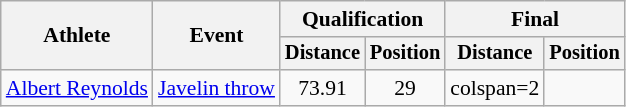<table class=wikitable style=font-size:90%>
<tr>
<th rowspan=2>Athlete</th>
<th rowspan=2>Event</th>
<th colspan=2>Qualification</th>
<th colspan=2>Final</th>
</tr>
<tr style=font-size:95%>
<th>Distance</th>
<th>Position</th>
<th>Distance</th>
<th>Position</th>
</tr>
<tr align=center>
<td align=left><a href='#'>Albert Reynolds</a></td>
<td align=left><a href='#'>Javelin throw</a></td>
<td>73.91</td>
<td>29</td>
<td>colspan=2 </td>
</tr>
</table>
